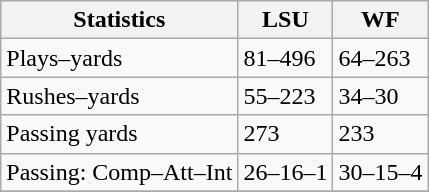<table class="wikitable">
<tr>
<th>Statistics</th>
<th>LSU</th>
<th>WF</th>
</tr>
<tr>
<td>Plays–yards</td>
<td>81–496</td>
<td>64–263</td>
</tr>
<tr>
<td>Rushes–yards</td>
<td>55–223</td>
<td>34–30</td>
</tr>
<tr>
<td>Passing yards</td>
<td>273</td>
<td>233</td>
</tr>
<tr>
<td>Passing: Comp–Att–Int</td>
<td>26–16–1</td>
<td>30–15–4</td>
</tr>
<tr>
</tr>
</table>
